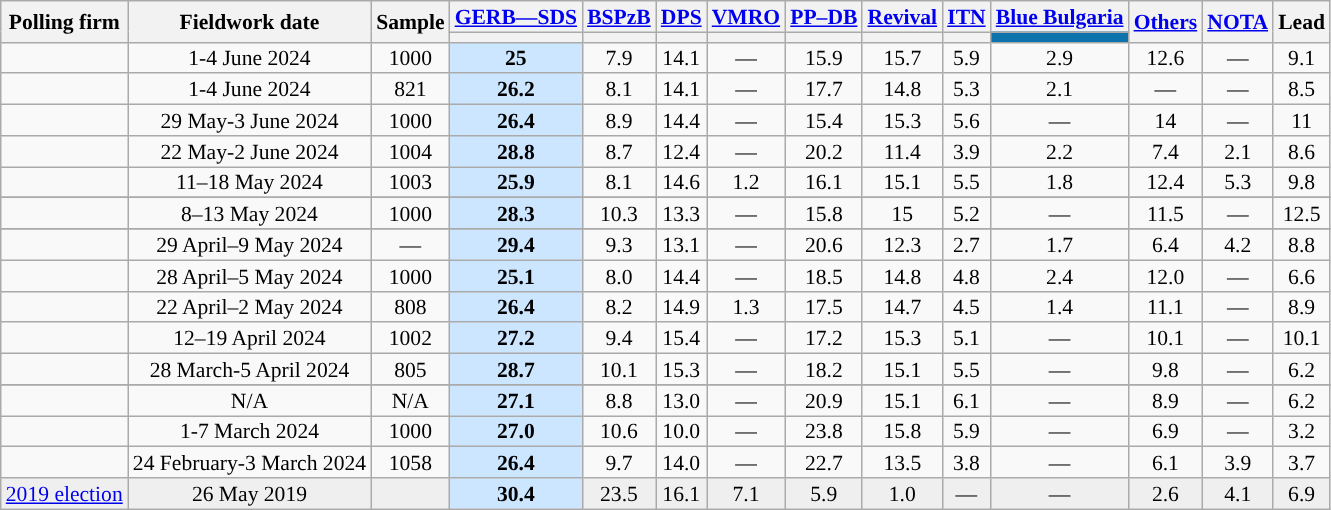<table class="wikitable sortable" style="text-align:center;font-size:90%;line-height:14px;">
<tr>
<th rowspan="2">Polling firm</th>
<th rowspan="2">Fieldwork date</th>
<th rowspan="2">Sample</th>
<th><a href='#'>GERB—SDS</a><br></th>
<th><a href='#'>BSPzB</a><br></th>
<th><a href='#'>DPS</a><br></th>
<th><a href='#'>VMRO</a><br></th>
<th><a href='#'>PP–DB</a><br></th>
<th><a href='#'>Revival</a><br></th>
<th><a href='#'>ITN</a><br></th>
<th><a href='#'>Blue Bulgaria</a><br></th>
<th rowspan="2"><a href='#'>Others</a></th>
<th rowspan="2"><a href='#'>NOTA</a></th>
<th rowspan="2">Lead</th>
</tr>
<tr>
<th style="background:"></th>
<th style="background:"></th>
<th style="background:"></th>
<th style="background:"></th>
<th style="background:"></th>
<th style="background:"></th>
<th style="background:"></th>
<th style="background:#0C73AD"></th>
</tr>
<tr>
<td></td>
<td data-sort-value="2024-03-28">1-4 June 2024</td>
<td>1000</td>
<td style="background:#CCE6FF"><strong>25</strong><br></td>
<td>7.9<br></td>
<td>14.1<br></td>
<td>—</td>
<td>15.9<br></td>
<td>15.7<br></td>
<td>5.9<br></td>
<td>2.9<br></td>
<td>12.6</td>
<td>—</td>
<td class="unsortable" style="background:">9.1</td>
</tr>
<tr>
<td></td>
<td data-sort-value="2024-03-28">1-4 June 2024</td>
<td>821</td>
<td style="background:#CCE6FF"><strong>26.2</strong><br></td>
<td>8.1<br></td>
<td>14.1<br></td>
<td>—</td>
<td>17.7<br></td>
<td>14.8<br></td>
<td>5.3<br></td>
<td>2.1<br></td>
<td>—</td>
<td>—</td>
<td class="unsortable" style="background:">8.5</td>
</tr>
<tr>
<td></td>
<td data-sort-value="2024-03-28">29 May-3 June 2024</td>
<td>1000</td>
<td style="background:#CCE6FF"><strong>26.4</strong><br></td>
<td>8.9<br></td>
<td>14.4<br></td>
<td>—</td>
<td>15.4<br></td>
<td>15.3<br></td>
<td>5.6<br></td>
<td>—</td>
<td>14</td>
<td>—</td>
<td class="unsortable" style="background:">11</td>
</tr>
<tr>
<td></td>
<td data-sort-value="2024-03-28">22 May-2 June 2024</td>
<td>1004</td>
<td style="background:#CCE6FF"><strong>28.8</strong><br></td>
<td>8.7<br></td>
<td>12.4<br></td>
<td>—</td>
<td>20.2<br></td>
<td>11.4<br></td>
<td>3.9<br></td>
<td>2.2<br></td>
<td>7.4</td>
<td>2.1</td>
<td class="unsortable" style="background:">8.6</td>
</tr>
<tr>
<td></td>
<td data-sort-value="2024-03-28">11–18 May 2024</td>
<td>1003</td>
<td style="background:#CCE6FF"><strong>25.9</strong><br></td>
<td>8.1<br></td>
<td>14.6<br></td>
<td>1.2<br></td>
<td>16.1<br></td>
<td>15.1<br></td>
<td>5.5<br></td>
<td>1.8<br></td>
<td>12.4</td>
<td>5.3</td>
<td class="unsortable" style="background:">9.8</td>
</tr>
<tr>
</tr>
<tr>
<td></td>
<td data-sort-value="2024-03-28">8–13 May 2024</td>
<td>1000</td>
<td style="background:#CCE6FF"><strong>28.3</strong><br></td>
<td>10.3<br></td>
<td>13.3<br></td>
<td>—</td>
<td>15.8<br></td>
<td>15<br></td>
<td>5.2<br></td>
<td>—</td>
<td>11.5</td>
<td>—</td>
<td class="unsortable" style="background:">12.5</td>
</tr>
<tr>
</tr>
<tr>
<td></td>
<td data-sort-value="2024-03-28">29 April–9 May 2024</td>
<td>—</td>
<td style="background:#CCE6FF"><strong>29.4</strong><br></td>
<td>9.3<br></td>
<td>13.1<br></td>
<td>—</td>
<td>20.6<br></td>
<td>12.3<br></td>
<td>2.7<br></td>
<td>1.7<br></td>
<td>6.4</td>
<td>4.2</td>
<td class="unsortable" style="background:">8.8</td>
</tr>
<tr>
<td></td>
<td data-sort-value="2024-03-28">28 April–5 May 2024</td>
<td>1000</td>
<td style="background:#CCE6FF"><strong>25.1</strong><br></td>
<td>8.0<br></td>
<td>14.4<br></td>
<td>—</td>
<td>18.5<br></td>
<td>14.8<br></td>
<td>4.8<br></td>
<td>2.4<br></td>
<td>12.0</td>
<td>—</td>
<td class="unsortable" style="background:">6.6</td>
</tr>
<tr>
<td></td>
<td data-sort-value="2024-03-28">22 April–2 May 2024</td>
<td>808</td>
<td style="background:#CCE6FF"><strong>26.4</strong><br></td>
<td>8.2<br></td>
<td>14.9<br></td>
<td>1.3<br></td>
<td>17.5<br></td>
<td>14.7<br></td>
<td>4.5<br></td>
<td>1.4<br></td>
<td>11.1</td>
<td>—</td>
<td class="unsortable" style="background:">8.9</td>
</tr>
<tr>
<td></td>
<td data-sort-value="2024-03-28">12–19 April 2024</td>
<td>1002</td>
<td style="background:#CCE6FF"><strong>27.2</strong><br></td>
<td>9.4<br></td>
<td>15.4<br></td>
<td>—</td>
<td>17.2<br></td>
<td>15.3<br></td>
<td>5.1<br></td>
<td>—</td>
<td>10.1</td>
<td>—</td>
<td class="unsortable" style="background:">10.1</td>
</tr>
<tr>
<td></td>
<td>28 March-5 April 2024</td>
<td>805</td>
<td style="background:#CCE6FF"><strong>28.7</strong><br></td>
<td>10.1<br></td>
<td>15.3<br></td>
<td>—</td>
<td>18.2<br></td>
<td>15.1<br></td>
<td>5.5<br></td>
<td>—</td>
<td>9.8</td>
<td>—</td>
<td class="unsortable" style="background:">6.2</td>
</tr>
<tr>
</tr>
<tr>
<td></td>
<td>N/A</td>
<td>N/A</td>
<td style="background:#CCE6FF"><strong>27.1</strong><br></td>
<td>8.8<br></td>
<td>13.0<br></td>
<td>—</td>
<td>20.9<br></td>
<td>15.1<br></td>
<td>6.1<br></td>
<td>—</td>
<td>8.9</td>
<td>—</td>
<td class="unsortable" style="background:">6.2</td>
</tr>
<tr>
<td></td>
<td>1-7 March 2024</td>
<td>1000</td>
<td style="background:#CCE6FF"><strong>27.0</strong><br></td>
<td>10.6<br></td>
<td>10.0<br></td>
<td>—</td>
<td>23.8<br></td>
<td>15.8<br></td>
<td>5.9<br></td>
<td>—</td>
<td>6.9</td>
<td>—</td>
<td class="unsortable" style="background:">3.2</td>
</tr>
<tr>
<td></td>
<td>24 February-3 March 2024</td>
<td>1058</td>
<td style="background:#CCE6FF"><strong>26.4</strong><br></td>
<td>9.7<br></td>
<td>14.0<br></td>
<td>—</td>
<td>22.7<br></td>
<td>13.5<br></td>
<td>3.8<br></td>
<td>—</td>
<td>6.1</td>
<td>3.9</td>
<td class="unsortable" style="background:">3.7</td>
</tr>
<tr style="background:#EFEFEF;">
<td><a href='#'>2019 election</a></td>
<td data-sort-value="2019-05-26">26 May 2019</td>
<td></td>
<td style="background:#CCE6FF"><strong>30.4</strong><br></td>
<td>23.5<br></td>
<td>16.1<br></td>
<td>7.1<br></td>
<td>5.9<br></td>
<td>1.0<br></td>
<td>—</td>
<td>—</td>
<td>2.6</td>
<td>4.1</td>
<td class="unsortable" style="background:">6.9</td>
</tr>
</table>
